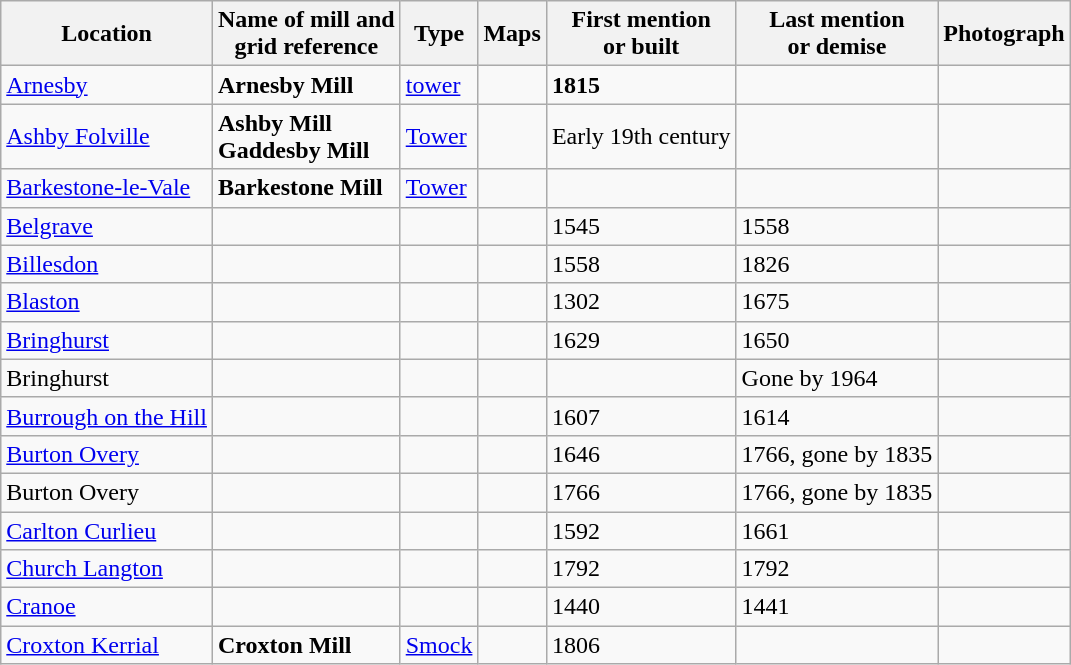<table class="wikitable">
<tr>
<th>Location</th>
<th>Name of mill and<br>grid reference</th>
<th>Type</th>
<th>Maps</th>
<th>First mention<br>or built</th>
<th>Last mention<br> or demise</th>
<th>Photograph</th>
</tr>
<tr>
<td><a href='#'>Arnesby</a></td>
<td><strong>Arnesby Mill</strong><br></td>
<td><a href='#'>tower</a></td>
<td></td>
<td><strong>1815</strong></td>
<td></td>
<td></td>
</tr>
<tr>
<td><a href='#'>Ashby Folville</a></td>
<td><strong>Ashby Mill<br>Gaddesby Mill</strong><br></td>
<td><a href='#'>Tower</a></td>
<td></td>
<td>Early 19th century</td>
<td></td>
<td></td>
</tr>
<tr>
<td><a href='#'>Barkestone-le-Vale</a></td>
<td><strong>Barkestone Mill</strong><br></td>
<td><a href='#'>Tower</a></td>
<td></td>
<td></td>
<td></td>
<td></td>
</tr>
<tr>
<td><a href='#'>Belgrave</a></td>
<td></td>
<td></td>
<td></td>
<td>1545</td>
<td>1558</td>
<td></td>
</tr>
<tr>
<td><a href='#'>Billesdon</a></td>
<td></td>
<td></td>
<td></td>
<td>1558</td>
<td>1826</td>
<td></td>
</tr>
<tr>
<td><a href='#'>Blaston</a></td>
<td></td>
<td></td>
<td></td>
<td>1302</td>
<td>1675</td>
<td></td>
</tr>
<tr>
<td><a href='#'>Bringhurst</a></td>
<td></td>
<td></td>
<td></td>
<td>1629</td>
<td>1650</td>
<td></td>
</tr>
<tr>
<td>Bringhurst</td>
<td></td>
<td></td>
<td></td>
<td></td>
<td>Gone by 1964</td>
<td></td>
</tr>
<tr>
<td><a href='#'>Burrough on the Hill</a></td>
<td></td>
<td></td>
<td></td>
<td>1607</td>
<td>1614</td>
<td></td>
</tr>
<tr>
<td><a href='#'>Burton Overy</a></td>
<td></td>
<td></td>
<td></td>
<td>1646</td>
<td>1766, gone by 1835</td>
<td></td>
</tr>
<tr>
<td>Burton Overy</td>
<td></td>
<td></td>
<td></td>
<td>1766</td>
<td>1766, gone by 1835</td>
<td></td>
</tr>
<tr>
<td><a href='#'>Carlton Curlieu</a></td>
<td></td>
<td></td>
<td></td>
<td>1592</td>
<td>1661</td>
<td></td>
</tr>
<tr>
<td><a href='#'>Church Langton</a></td>
<td></td>
<td></td>
<td></td>
<td>1792</td>
<td>1792</td>
<td></td>
</tr>
<tr>
<td><a href='#'>Cranoe</a></td>
<td></td>
<td></td>
<td></td>
<td>1440</td>
<td>1441</td>
<td></td>
</tr>
<tr>
<td><a href='#'>Croxton Kerrial</a></td>
<td><strong>Croxton Mill</strong><br></td>
<td><a href='#'>Smock</a></td>
<td></td>
<td>1806</td>
<td></td>
<td></td>
</tr>
</table>
